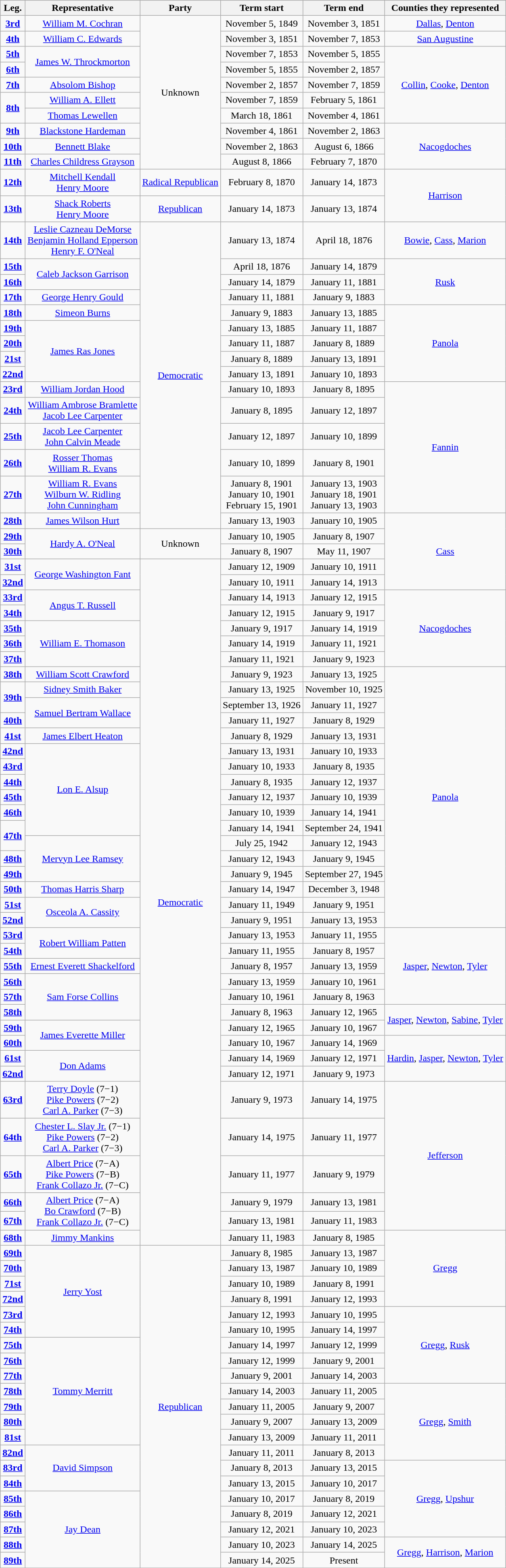<table class="wikitable" style="text-align:center">
<tr>
<th>Leg.</th>
<th>Representative</th>
<th>Party</th>
<th>Term start</th>
<th>Term end</th>
<th>Counties they represented</th>
</tr>
<tr>
<td><a href='#'><strong>3rd</strong></a></td>
<td><a href='#'>William M. Cochran</a></td>
<td rowspan=10>Unknown</td>
<td>November 5, 1849</td>
<td>November 3, 1851</td>
<td><a href='#'>Dallas</a>, <a href='#'>Denton</a></td>
</tr>
<tr>
<td><a href='#'><strong>4th</strong></a></td>
<td><a href='#'>William C. Edwards</a></td>
<td>November 3, 1851</td>
<td>November 7, 1853</td>
<td><a href='#'>San Augustine</a></td>
</tr>
<tr>
<td><a href='#'><strong>5th</strong></a></td>
<td rowspan=2><a href='#'>James W. Throckmorton</a></td>
<td>November 7, 1853</td>
<td>November 5, 1855</td>
<td rowspan=5><a href='#'>Collin</a>, <a href='#'>Cooke</a>, <a href='#'>Denton</a></td>
</tr>
<tr>
<td><a href='#'><strong>6th</strong></a></td>
<td>November 5, 1855</td>
<td>November 2, 1857</td>
</tr>
<tr>
<td><a href='#'><strong>7th</strong></a></td>
<td><a href='#'>Absolom Bishop</a></td>
<td>November 2, 1857</td>
<td>November 7, 1859</td>
</tr>
<tr>
<td rowspan=2><a href='#'><strong>8th</strong></a></td>
<td><a href='#'>William A. Ellett</a></td>
<td>November 7, 1859</td>
<td>February 5, 1861</td>
</tr>
<tr>
<td><a href='#'>Thomas Lewellen</a></td>
<td>March 18, 1861</td>
<td>November 4, 1861</td>
</tr>
<tr>
<td><a href='#'><strong>9th</strong></a></td>
<td><a href='#'>Blackstone Hardeman</a></td>
<td>November 4, 1861</td>
<td>November 2, 1863</td>
<td rowspan=3><a href='#'>Nacogdoches</a></td>
</tr>
<tr>
<td><a href='#'><strong>10th</strong></a></td>
<td><a href='#'>Bennett Blake</a></td>
<td>November 2, 1863</td>
<td>August 6, 1866</td>
</tr>
<tr>
<td><a href='#'><strong>11th</strong></a></td>
<td><a href='#'>Charles Childress Grayson</a></td>
<td>August 8, 1866</td>
<td>February 7, 1870</td>
</tr>
<tr>
<td><a href='#'><strong>12th</strong></a></td>
<td><a href='#'>Mitchell Kendall</a> <br> <a href='#'>Henry Moore</a></td>
<td><a href='#'>Radical Republican</a></td>
<td>February 8, 1870</td>
<td>January 14, 1873</td>
<td rowspan=2><a href='#'>Harrison</a></td>
</tr>
<tr>
<td><a href='#'><strong>13th</strong></a></td>
<td><a href='#'>Shack Roberts</a> <br> <a href='#'>Henry Moore</a></td>
<td><a href='#'>Republican</a></td>
<td>January 14, 1873</td>
<td>January 13, 1874</td>
</tr>
<tr>
<td><a href='#'><strong>14th</strong></a></td>
<td><a href='#'>Leslie Cazneau DeMorse</a> <br> <a href='#'>Benjamin Holland Epperson</a> <br> <a href='#'>Henry F. O'Neal</a></td>
<td rowspan=15 ><a href='#'>Democratic</a></td>
<td>January 13, 1874</td>
<td>April 18, 1876</td>
<td><a href='#'>Bowie</a>, <a href='#'>Cass</a>, <a href='#'>Marion</a></td>
</tr>
<tr>
<td><a href='#'><strong>15th</strong></a></td>
<td rowspan=2><a href='#'>Caleb Jackson Garrison</a></td>
<td>April 18, 1876</td>
<td>January 14, 1879</td>
<td rowspan=3><a href='#'>Rusk</a></td>
</tr>
<tr>
<td><a href='#'><strong>16th</strong></a></td>
<td>January 14, 1879</td>
<td>January 11, 1881</td>
</tr>
<tr>
<td><a href='#'><strong>17th</strong></a></td>
<td><a href='#'>George Henry Gould</a></td>
<td>January 11, 1881</td>
<td>January 9, 1883</td>
</tr>
<tr>
<td><a href='#'><strong>18th</strong></a></td>
<td><a href='#'>Simeon Burns</a></td>
<td>January 9, 1883</td>
<td>January 13, 1885</td>
<td rowspan=5><a href='#'>Panola</a></td>
</tr>
<tr>
<td><a href='#'><strong>19th</strong></a></td>
<td rowspan=4><a href='#'>James Ras Jones</a></td>
<td>January 13, 1885</td>
<td>January 11, 1887</td>
</tr>
<tr>
<td><a href='#'><strong>20th</strong></a></td>
<td>January 11, 1887</td>
<td>January 8, 1889</td>
</tr>
<tr>
<td><a href='#'><strong>21st</strong></a></td>
<td>January 8, 1889</td>
<td>January 13, 1891</td>
</tr>
<tr>
<td><a href='#'><strong>22nd</strong></a></td>
<td>January 13, 1891</td>
<td>January 10, 1893</td>
</tr>
<tr>
<td><a href='#'><strong>23rd</strong></a></td>
<td><a href='#'>William Jordan Hood</a></td>
<td>January 10, 1893</td>
<td>January 8, 1895</td>
<td rowspan=5><a href='#'>Fannin</a></td>
</tr>
<tr>
<td><a href='#'><strong>24th</strong></a></td>
<td><a href='#'>William Ambrose Bramlette</a> <br> <a href='#'>Jacob Lee Carpenter</a></td>
<td>January 8, 1895</td>
<td>January 12, 1897</td>
</tr>
<tr>
<td><a href='#'><strong>25th</strong></a></td>
<td><a href='#'>Jacob Lee Carpenter</a> <br> <a href='#'>John Calvin Meade</a></td>
<td>January 12, 1897</td>
<td>January 10, 1899</td>
</tr>
<tr>
<td><a href='#'><strong>26th</strong></a></td>
<td><a href='#'>Rosser Thomas</a> <br> <a href='#'>William R. Evans</a></td>
<td>January 10, 1899</td>
<td>January 8, 1901</td>
</tr>
<tr>
<td><a href='#'><strong>27th</strong></a></td>
<td><a href='#'>William R. Evans</a> <br> <a href='#'>Wilburn W. Ridling</a> <br> <a href='#'>John Cunningham</a></td>
<td>January 8, 1901 <br> January 10, 1901 <br> February 15, 1901</td>
<td>January 13, 1903 <br> January 18, 1901 <br> January 13, 1903</td>
</tr>
<tr>
<td><a href='#'><strong>28th</strong></a></td>
<td><a href='#'>James Wilson Hurt</a></td>
<td>January 13, 1903</td>
<td>January 10, 1905</td>
<td rowspan=5><a href='#'>Cass</a></td>
</tr>
<tr>
<td><a href='#'><strong>29th</strong></a></td>
<td rowspan=2><a href='#'>Hardy A. O'Neal</a></td>
<td rowspan=2>Unknown</td>
<td>January 10, 1905</td>
<td>January 8, 1907</td>
</tr>
<tr>
<td><a href='#'><strong>30th</strong></a></td>
<td>January 8, 1907</td>
<td>May 11, 1907</td>
</tr>
<tr>
<td><a href='#'><strong>31st</strong></a></td>
<td rowspan=2><a href='#'>George Washington Fant</a></td>
<td rowspan=40 ><a href='#'>Democratic</a></td>
<td>January 12, 1909</td>
<td>January 10, 1911</td>
</tr>
<tr>
<td><a href='#'><strong>32nd</strong></a></td>
<td>January 10, 1911</td>
<td>January 14, 1913</td>
</tr>
<tr>
<td><a href='#'><strong>33rd</strong></a></td>
<td rowspan=2><a href='#'>Angus T. Russell</a></td>
<td>January 14, 1913</td>
<td>January 12, 1915</td>
<td rowspan=5><a href='#'>Nacogdoches</a></td>
</tr>
<tr>
<td><a href='#'><strong>34th</strong></a></td>
<td>January 12, 1915</td>
<td>January 9, 1917</td>
</tr>
<tr>
<td><a href='#'><strong>35th</strong></a></td>
<td rowspan=3><a href='#'>William E. Thomason</a></td>
<td>January 9, 1917</td>
<td>January 14, 1919</td>
</tr>
<tr>
<td><a href='#'><strong>36th</strong></a></td>
<td>January 14, 1919</td>
<td>January 11, 1921</td>
</tr>
<tr>
<td><a href='#'><strong>37th</strong></a></td>
<td>January 11, 1921</td>
<td>January 9, 1923</td>
</tr>
<tr>
<td><a href='#'><strong>38th</strong></a></td>
<td><a href='#'>William Scott Crawford</a></td>
<td>January 9, 1923</td>
<td>January 13, 1925</td>
<td rowspan=17><a href='#'>Panola</a></td>
</tr>
<tr>
<td rowspan=2><a href='#'><strong>39th</strong></a></td>
<td><a href='#'>Sidney Smith Baker</a></td>
<td>January 13, 1925</td>
<td>November 10, 1925</td>
</tr>
<tr>
<td rowspan=2><a href='#'>Samuel Bertram Wallace</a></td>
<td>September 13, 1926</td>
<td>January 11, 1927</td>
</tr>
<tr>
<td><a href='#'><strong>40th</strong></a></td>
<td>January 11, 1927</td>
<td>January 8, 1929</td>
</tr>
<tr>
<td><a href='#'><strong>41st</strong></a></td>
<td><a href='#'>James Elbert Heaton</a></td>
<td>January 8, 1929</td>
<td>January 13, 1931</td>
</tr>
<tr>
<td><a href='#'><strong>42nd</strong></a></td>
<td rowspan=6><a href='#'>Lon E. Alsup</a></td>
<td>January 13, 1931</td>
<td>January 10, 1933</td>
</tr>
<tr>
<td><a href='#'><strong>43rd</strong></a></td>
<td>January 10, 1933</td>
<td>January 8, 1935</td>
</tr>
<tr>
<td><a href='#'><strong>44th</strong></a></td>
<td>January 8, 1935</td>
<td>January 12, 1937</td>
</tr>
<tr>
<td><a href='#'><strong>45th</strong></a></td>
<td>January 12, 1937</td>
<td>January 10, 1939</td>
</tr>
<tr>
<td><a href='#'><strong>46th</strong></a></td>
<td>January 10, 1939</td>
<td>January 14, 1941</td>
</tr>
<tr>
<td rowspan=2><a href='#'><strong>47th</strong></a></td>
<td>January 14, 1941</td>
<td>September 24, 1941</td>
</tr>
<tr>
<td rowspan=3><a href='#'>Mervyn Lee Ramsey</a></td>
<td>July 25, 1942</td>
<td>January 12, 1943</td>
</tr>
<tr>
<td><a href='#'><strong>48th</strong></a></td>
<td>January 12, 1943</td>
<td>January 9, 1945</td>
</tr>
<tr>
<td><a href='#'><strong>49th</strong></a></td>
<td>January 9, 1945</td>
<td>September 27, 1945</td>
</tr>
<tr>
<td><a href='#'><strong>50th</strong></a></td>
<td><a href='#'>Thomas Harris Sharp</a></td>
<td>January 14, 1947</td>
<td>December 3, 1948</td>
</tr>
<tr>
<td><a href='#'><strong>51st</strong></a></td>
<td rowspan=2><a href='#'>Osceola A. Cassity</a></td>
<td>January 11, 1949</td>
<td>January 9, 1951</td>
</tr>
<tr>
<td><a href='#'><strong>52nd</strong></a></td>
<td>January 9, 1951</td>
<td>January 13, 1953</td>
</tr>
<tr>
<td><a href='#'><strong>53rd</strong></a></td>
<td rowspan=2><a href='#'>Robert William Patten</a></td>
<td>January 13, 1953</td>
<td>January 11, 1955</td>
<td rowspan=5><a href='#'>Jasper</a>, <a href='#'>Newton</a>, <a href='#'>Tyler</a></td>
</tr>
<tr>
<td><a href='#'><strong>54th</strong></a></td>
<td>January 11, 1955</td>
<td>January 8, 1957</td>
</tr>
<tr>
<td><a href='#'><strong>55th</strong></a></td>
<td><a href='#'>Ernest Everett Shackelford</a></td>
<td>January 8, 1957</td>
<td>January 13, 1959</td>
</tr>
<tr>
<td><a href='#'><strong>56th</strong></a></td>
<td rowspan=3><a href='#'>Sam Forse Collins</a></td>
<td>January 13, 1959</td>
<td>January 10, 1961</td>
</tr>
<tr>
<td><a href='#'><strong>57th</strong></a></td>
<td>January 10, 1961</td>
<td>January 8, 1963</td>
</tr>
<tr>
<td><a href='#'><strong>58th</strong></a></td>
<td>January 8, 1963</td>
<td>January 12, 1965</td>
<td rowspan=2><a href='#'>Jasper</a>, <a href='#'>Newton</a>, <a href='#'>Sabine</a>, <a href='#'>Tyler</a></td>
</tr>
<tr>
<td><a href='#'><strong>59th</strong></a></td>
<td rowspan=2><a href='#'>James Everette Miller</a></td>
<td>January 12, 1965</td>
<td>January 10, 1967</td>
</tr>
<tr>
<td><a href='#'><strong>60th</strong></a></td>
<td>January 10, 1967</td>
<td>January 14, 1969</td>
<td rowspan=3><a href='#'>Hardin</a>, <a href='#'>Jasper</a>, <a href='#'>Newton</a>, <a href='#'>Tyler</a></td>
</tr>
<tr>
<td><a href='#'><strong>61st</strong></a></td>
<td rowspan=2><a href='#'>Don Adams</a></td>
<td>January 14, 1969</td>
<td>January 12, 1971</td>
</tr>
<tr>
<td><a href='#'><strong>62nd</strong></a></td>
<td>January 12, 1971</td>
<td>January 9, 1973</td>
</tr>
<tr>
<td><a href='#'><strong>63rd</strong></a></td>
<td><a href='#'>Terry Doyle</a> (7−1) <br> <a href='#'>Pike Powers</a> (7−2) <br> <a href='#'>Carl A. Parker</a> (7−3)</td>
<td>January 9, 1973</td>
<td>January 14, 1975</td>
<td rowspan=5><a href='#'>Jefferson</a></td>
</tr>
<tr>
<td><a href='#'><strong>64th</strong></a></td>
<td><a href='#'>Chester L. Slay Jr.</a> (7−1) <br> <a href='#'>Pike Powers</a> (7−2) <br> <a href='#'>Carl A. Parker</a> (7−3)</td>
<td>January 14, 1975</td>
<td>January 11, 1977</td>
</tr>
<tr>
<td><a href='#'><strong>65th</strong></a></td>
<td><a href='#'>Albert Price</a> (7−A) <br> <a href='#'>Pike Powers</a> (7−B) <br> <a href='#'>Frank Collazo Jr.</a> (7−C)</td>
<td>January 11, 1977</td>
<td>January 9, 1979</td>
</tr>
<tr>
<td><a href='#'><strong>66th</strong></a></td>
<td rowspan=2><a href='#'>Albert Price</a> (7−A) <br> <a href='#'>Bo Crawford</a> (7−B) <br> <a href='#'>Frank Collazo Jr.</a> (7−C)</td>
<td>January 9, 1979</td>
<td>January 13, 1981</td>
</tr>
<tr>
<td><a href='#'><strong>67th</strong></a></td>
<td>January 13, 1981</td>
<td>January 11, 1983</td>
</tr>
<tr>
<td><a href='#'><strong>68th</strong></a></td>
<td><a href='#'>Jimmy Mankins</a></td>
<td>January 11, 1983</td>
<td>January 8, 1985</td>
<td rowspan=5><a href='#'>Gregg</a></td>
</tr>
<tr>
<td><a href='#'><strong>69th</strong></a></td>
<td rowspan=6><a href='#'>Jerry Yost</a></td>
<td rowspan=21 ><a href='#'>Republican</a></td>
<td>January 8, 1985</td>
<td>January 13, 1987</td>
</tr>
<tr>
<td><a href='#'><strong>70th</strong></a></td>
<td>January 13, 1987</td>
<td>January 10, 1989</td>
</tr>
<tr>
<td><a href='#'><strong>71st</strong></a></td>
<td>January 10, 1989</td>
<td>January 8, 1991</td>
</tr>
<tr>
<td><a href='#'><strong>72nd</strong></a></td>
<td>January 8, 1991</td>
<td>January 12, 1993</td>
</tr>
<tr>
<td><a href='#'><strong>73rd</strong></a></td>
<td>January 12, 1993</td>
<td>January 10, 1995</td>
<td rowspan=5><a href='#'>Gregg</a>, <a href='#'>Rusk</a></td>
</tr>
<tr>
<td><a href='#'><strong>74th</strong></a></td>
<td>January 10, 1995</td>
<td>January 14, 1997</td>
</tr>
<tr>
<td><a href='#'><strong>75th</strong></a></td>
<td rowspan=7><a href='#'>Tommy Merritt</a></td>
<td>January 14, 1997</td>
<td>January 12, 1999</td>
</tr>
<tr>
<td><a href='#'><strong>76th</strong></a></td>
<td>January 12, 1999</td>
<td>January 9, 2001</td>
</tr>
<tr>
<td><a href='#'><strong>77th</strong></a></td>
<td>January 9, 2001</td>
<td>January 14, 2003</td>
</tr>
<tr>
<td><a href='#'><strong>78th</strong></a></td>
<td>January 14, 2003</td>
<td>January 11, 2005</td>
<td rowspan=5><a href='#'>Gregg</a>, <a href='#'>Smith</a></td>
</tr>
<tr>
<td><a href='#'><strong>79th</strong></a></td>
<td>January 11, 2005</td>
<td>January 9, 2007</td>
</tr>
<tr>
<td><a href='#'><strong>80th</strong></a></td>
<td>January 9, 2007</td>
<td>January 13, 2009</td>
</tr>
<tr>
<td><a href='#'><strong>81st</strong></a></td>
<td>January 13, 2009</td>
<td>January 11, 2011</td>
</tr>
<tr>
<td><a href='#'><strong>82nd</strong></a></td>
<td rowspan=3><a href='#'>David Simpson</a></td>
<td>January 11, 2011</td>
<td>January 8, 2013</td>
</tr>
<tr>
<td><a href='#'><strong>83rd</strong></a></td>
<td>January 8, 2013</td>
<td>January 13, 2015</td>
<td rowspan=5><a href='#'>Gregg</a>, <a href='#'>Upshur</a></td>
</tr>
<tr>
<td><a href='#'><strong>84th</strong></a></td>
<td>January 13, 2015</td>
<td>January 10, 2017</td>
</tr>
<tr>
<td><a href='#'><strong>85th</strong></a></td>
<td rowspan=5><a href='#'>Jay Dean</a></td>
<td>January 10, 2017</td>
<td>January 8, 2019</td>
</tr>
<tr>
<td><a href='#'><strong>86th</strong></a></td>
<td>January 8, 2019</td>
<td>January 12, 2021</td>
</tr>
<tr>
<td><a href='#'><strong>87th</strong></a></td>
<td>January 12, 2021</td>
<td>January 10, 2023</td>
</tr>
<tr>
<td><a href='#'><strong>88th</strong></a></td>
<td>January 10, 2023</td>
<td>January 14, 2025</td>
<td rowspan=2><a href='#'>Gregg</a>, <a href='#'>Harrison</a>, <a href='#'>Marion</a></td>
</tr>
<tr>
<td><a href='#'><strong>89th</strong></a></td>
<td>January 14, 2025</td>
<td>Present</td>
</tr>
</table>
